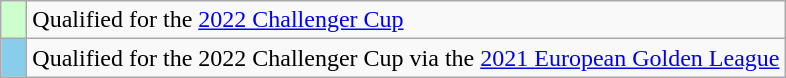<table class="wikitable" style="text-align:left">
<tr>
<td width=10px bgcolor=#ccffcc></td>
<td>Qualified for the <a href='#'>2022 Challenger Cup</a></td>
</tr>
<tr>
<td width=10px bgcolor=#87ceeb></td>
<td>Qualified for the 2022 Challenger Cup via the <a href='#'>2021 European Golden League</a></td>
</tr>
</table>
